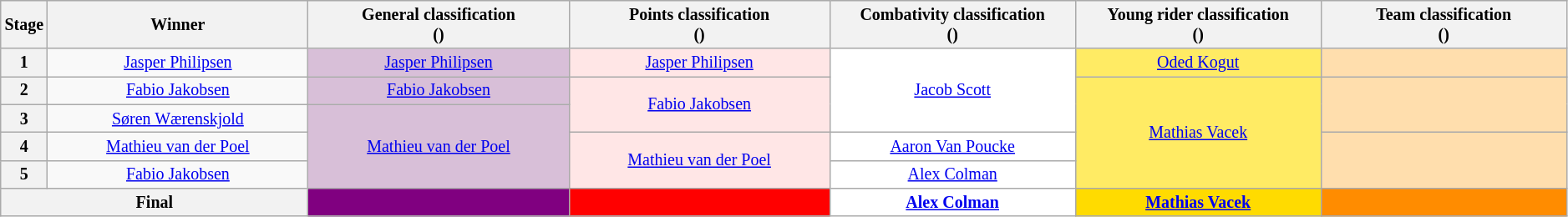<table class="wikitable" style="text-align: center; font-size:smaller;">
<tr style="background:#efefef;">
<th width="1%">Stage</th>
<th width="17%">Winner</th>
<th width="17%">General classification<br>()<br></th>
<th width="17%">Points classification<br>()<br></th>
<th width="16%">Combativity classification<br>()<br></th>
<th width="16%">Young rider classification<br>()<br></th>
<th width="16%">Team classification<br>()</th>
</tr>
<tr>
<th>1</th>
<td><a href='#'>Jasper Philipsen</a></td>
<td style="background:#D8BFD8;"><a href='#'>Jasper Philipsen</a></td>
<td style="background:#FFE6E6;"><a href='#'>Jasper Philipsen</a></td>
<td style="background:white;" rowspan=3><a href='#'>Jacob Scott</a></td>
<td style="background:#FFEB64;"><a href='#'>Oded Kogut</a></td>
<td style="background:navajowhite;"></td>
</tr>
<tr>
<th>2</th>
<td><a href='#'>Fabio Jakobsen</a></td>
<td style="background:#D8BFD8;"><a href='#'>Fabio Jakobsen</a></td>
<td style="background:#FFE6E6;" rowspan=2><a href='#'>Fabio Jakobsen</a></td>
<td style="background:#FFEB64;" rowspan=4><a href='#'>Mathias Vacek</a></td>
<td style="background:navajowhite;" rowspan=2></td>
</tr>
<tr>
<th>3</th>
<td><a href='#'>Søren Wærenskjold</a></td>
<td style="background:#D8BFD8;" rowspan=3><a href='#'>Mathieu van der Poel</a></td>
</tr>
<tr>
<th>4</th>
<td><a href='#'>Mathieu van der Poel</a></td>
<td style="background:#FFE6E6;" rowspan=2><a href='#'>Mathieu van der Poel</a></td>
<td style="background:white;"><a href='#'>Aaron Van Poucke</a></td>
<td style="background:navajowhite;" rowspan=2></td>
</tr>
<tr>
<th>5</th>
<td><a href='#'>Fabio Jakobsen</a></td>
<td style="background:white;"><a href='#'>Alex Colman</a></td>
</tr>
<tr>
<th colspan="2">Final</th>
<th style="background:purple;"></th>
<th style="background:#f00;"></th>
<th style="background:white;"><a href='#'>Alex Colman</a></th>
<th style="background:#FFDB00;"><a href='#'>Mathias Vacek</a></th>
<th style="background:#FF8C00;"></th>
</tr>
</table>
